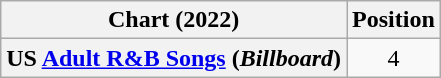<table class="wikitable sortable plainrowheaders">
<tr>
<th scope="col">Chart (2022)</th>
<th scope="col">Position</th>
</tr>
<tr>
<th scope="row">US <a href='#'>Adult R&B Songs</a> (<em>Billboard</em>)</th>
<td align="center">4</td>
</tr>
</table>
